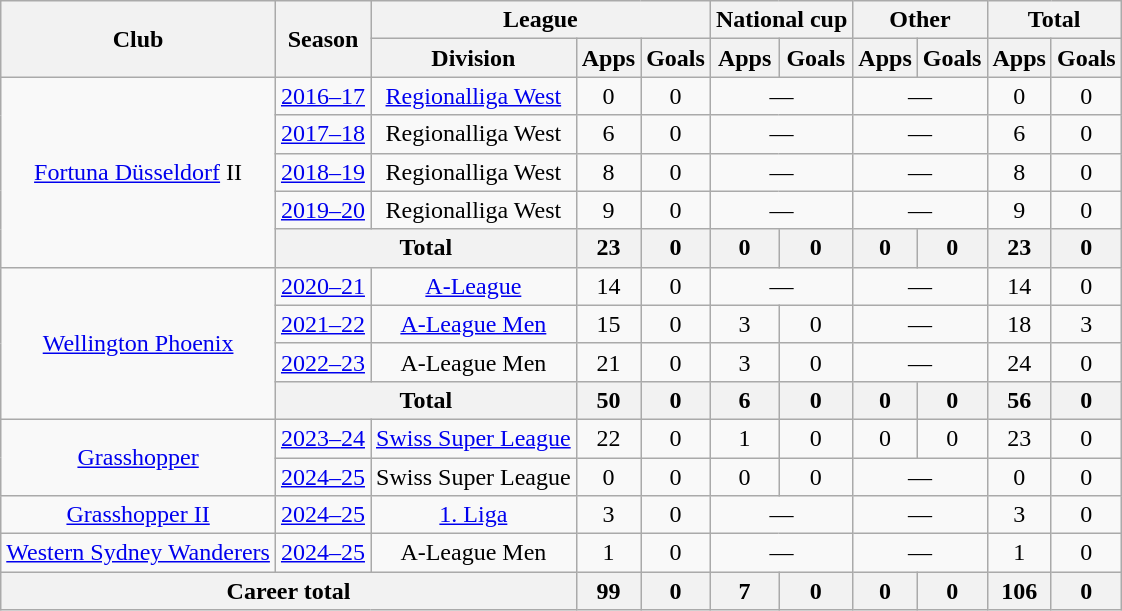<table class="wikitable" style="text-align:center">
<tr>
<th rowspan="2">Club</th>
<th rowspan="2">Season</th>
<th colspan="3">League</th>
<th colspan="2">National cup</th>
<th colspan="2">Other</th>
<th colspan="2">Total</th>
</tr>
<tr>
<th>Division</th>
<th>Apps</th>
<th>Goals</th>
<th>Apps</th>
<th>Goals</th>
<th>Apps</th>
<th>Goals</th>
<th>Apps</th>
<th>Goals</th>
</tr>
<tr>
<td rowspan=5><a href='#'>Fortuna Düsseldorf</a> II</td>
<td><a href='#'>2016–17</a></td>
<td><a href='#'>Regionalliga West</a></td>
<td>0</td>
<td>0</td>
<td colspan=2>—</td>
<td colspan=2>—</td>
<td>0</td>
<td>0</td>
</tr>
<tr>
<td><a href='#'>2017–18</a></td>
<td>Regionalliga West</td>
<td>6</td>
<td>0</td>
<td colspan=2>—</td>
<td colspan=2>—</td>
<td>6</td>
<td>0</td>
</tr>
<tr>
<td><a href='#'>2018–19</a></td>
<td>Regionalliga West</td>
<td>8</td>
<td>0</td>
<td colspan=2>—</td>
<td colspan=2>—</td>
<td>8</td>
<td>0</td>
</tr>
<tr>
<td><a href='#'>2019–20</a></td>
<td>Regionalliga West</td>
<td>9</td>
<td>0</td>
<td colspan=2>—</td>
<td colspan=2>—</td>
<td>9</td>
<td>0</td>
</tr>
<tr>
<th colspan=2>Total</th>
<th>23</th>
<th>0</th>
<th>0</th>
<th>0</th>
<th>0</th>
<th>0</th>
<th>23</th>
<th>0</th>
</tr>
<tr>
<td rowspan=4><a href='#'>Wellington Phoenix</a></td>
<td><a href='#'>2020–21</a></td>
<td><a href='#'>A-League</a></td>
<td>14</td>
<td>0</td>
<td colspan=2>—</td>
<td colspan=2>—</td>
<td>14</td>
<td>0</td>
</tr>
<tr>
<td><a href='#'>2021–22</a></td>
<td><a href='#'>A-League Men</a></td>
<td>15</td>
<td>0</td>
<td>3</td>
<td>0</td>
<td colspan=2>—</td>
<td>18</td>
<td>3</td>
</tr>
<tr>
<td><a href='#'>2022–23</a></td>
<td>A-League Men</td>
<td>21</td>
<td>0</td>
<td>3</td>
<td>0</td>
<td colspan=2>—</td>
<td>24</td>
<td>0</td>
</tr>
<tr>
<th colspan=2>Total</th>
<th>50</th>
<th>0</th>
<th>6</th>
<th>0</th>
<th>0</th>
<th>0</th>
<th>56</th>
<th>0</th>
</tr>
<tr>
<td rowspan=2><a href='#'>Grasshopper</a></td>
<td><a href='#'>2023–24</a></td>
<td rowspan=1><a href='#'>Swiss Super League</a></td>
<td>22</td>
<td>0</td>
<td>1</td>
<td>0</td>
<td>0</td>
<td>0</td>
<td>23</td>
<td>0</td>
</tr>
<tr>
<td><a href='#'>2024–25</a></td>
<td>Swiss Super League</td>
<td>0</td>
<td>0</td>
<td>0</td>
<td>0</td>
<td colspan=2>—</td>
<td>0</td>
<td>0</td>
</tr>
<tr>
<td><a href='#'>Grasshopper II</a></td>
<td><a href='#'>2024–25</a></td>
<td><a href='#'>1. Liga</a></td>
<td>3</td>
<td>0</td>
<td colspan=2>—</td>
<td colspan=2>—</td>
<td>3</td>
<td>0</td>
</tr>
<tr>
<td><a href='#'>Western Sydney Wanderers</a></td>
<td><a href='#'>2024–25</a></td>
<td>A-League Men</td>
<td>1</td>
<td>0</td>
<td colspan=2>—</td>
<td colspan=2>—</td>
<td>1</td>
<td>0</td>
</tr>
<tr>
<th colspan=3>Career total</th>
<th>99</th>
<th>0</th>
<th>7</th>
<th>0</th>
<th>0</th>
<th>0</th>
<th>106</th>
<th>0</th>
</tr>
</table>
